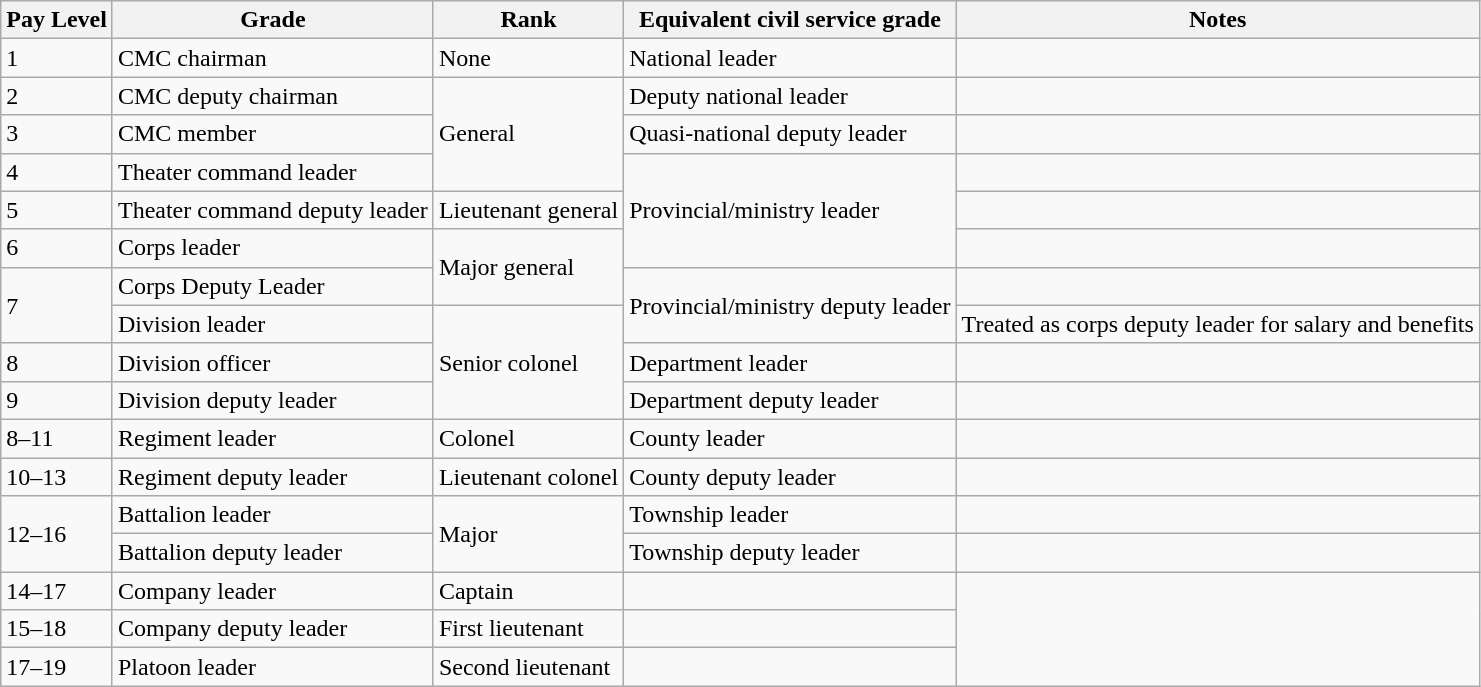<table class="wikitable">
<tr>
<th>Pay Level</th>
<th>Grade</th>
<th>Rank</th>
<th>Equivalent civil service grade</th>
<th>Notes</th>
</tr>
<tr>
<td>1</td>
<td>CMC chairman</td>
<td>None</td>
<td>National leader</td>
<td></td>
</tr>
<tr>
<td>2</td>
<td>CMC deputy chairman</td>
<td rowspan="3">General</td>
<td>Deputy national leader</td>
<td></td>
</tr>
<tr>
<td>3</td>
<td>CMC member</td>
<td>Quasi-national deputy leader</td>
<td></td>
</tr>
<tr>
<td>4</td>
<td>Theater command leader</td>
<td rowspan="3">Provincial/ministry leader</td>
<td></td>
</tr>
<tr>
<td>5</td>
<td>Theater command deputy leader</td>
<td>Lieutenant general</td>
<td></td>
</tr>
<tr>
<td>6</td>
<td>Corps leader</td>
<td rowspan="2">Major general</td>
<td></td>
</tr>
<tr>
<td rowspan="2">7</td>
<td>Corps Deputy Leader</td>
<td rowspan="2">Provincial/ministry deputy leader</td>
<td></td>
</tr>
<tr>
<td>Division leader</td>
<td rowspan="3">Senior colonel</td>
<td>Treated as corps deputy leader for salary and benefits</td>
</tr>
<tr>
<td>8</td>
<td>Division officer</td>
<td>Department leader</td>
<td></td>
</tr>
<tr>
<td>9</td>
<td>Division deputy leader</td>
<td>Department deputy leader</td>
<td></td>
</tr>
<tr>
<td>8–11</td>
<td>Regiment leader</td>
<td>Colonel</td>
<td>County leader</td>
<td></td>
</tr>
<tr>
<td>10–13</td>
<td>Regiment deputy leader</td>
<td>Lieutenant colonel</td>
<td>County deputy leader</td>
<td></td>
</tr>
<tr>
<td rowspan="2">12–16</td>
<td>Battalion leader</td>
<td rowspan="2">Major</td>
<td>Township leader</td>
<td></td>
</tr>
<tr>
<td>Battalion deputy leader</td>
<td>Township deputy leader</td>
<td></td>
</tr>
<tr>
<td>14–17</td>
<td>Company leader</td>
<td>Captain</td>
<td></td>
</tr>
<tr>
<td>15–18</td>
<td>Company deputy leader</td>
<td>First lieutenant</td>
<td></td>
</tr>
<tr>
<td>17–19</td>
<td>Platoon leader</td>
<td>Second lieutenant</td>
<td></td>
</tr>
</table>
